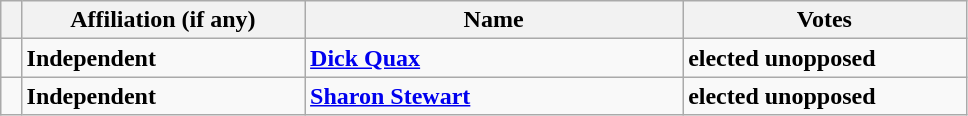<table class="wikitable" style="width:51%;">
<tr>
<th style="width:1%;"></th>
<th style="width:15%;">Affiliation (if any)</th>
<th style="width:20%;">Name</th>
<th style="width:15%;">Votes</th>
</tr>
<tr>
<td bgcolor=></td>
<td><strong>Independent</strong></td>
<td><strong><a href='#'>Dick Quax</a></strong></td>
<td><strong>elected unopposed</strong></td>
</tr>
<tr>
<td bgcolor=></td>
<td><strong>Independent</strong></td>
<td><strong><a href='#'>Sharon Stewart</a></strong></td>
<td><strong>elected unopposed</strong></td>
</tr>
</table>
